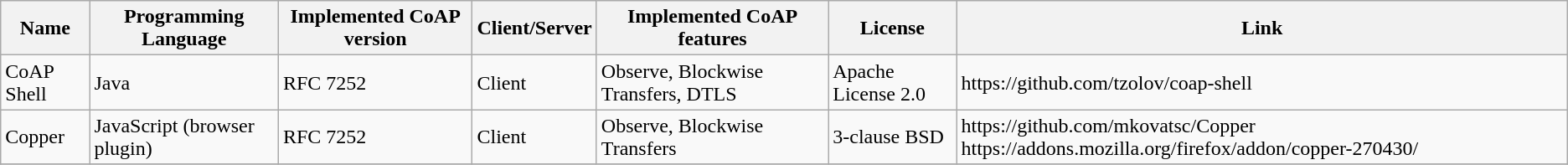<table class="wikitable sortable">
<tr>
<th>Name</th>
<th>Programming Language</th>
<th>Implemented CoAP version</th>
<th>Client/Server</th>
<th>Implemented CoAP features</th>
<th>License</th>
<th>Link</th>
</tr>
<tr>
<td>CoAP Shell</td>
<td>Java</td>
<td>RFC 7252</td>
<td>Client</td>
<td>Observe, Blockwise Transfers, DTLS</td>
<td>Apache License 2.0</td>
<td>https://github.com/tzolov/coap-shell</td>
</tr>
<tr>
<td>Copper</td>
<td>JavaScript (browser plugin)</td>
<td>RFC 7252</td>
<td>Client</td>
<td>Observe, Blockwise Transfers</td>
<td>3-clause BSD</td>
<td>https://github.com/mkovatsc/Copper https://addons.mozilla.org/firefox/addon/copper-270430/</td>
</tr>
<tr>
</tr>
</table>
